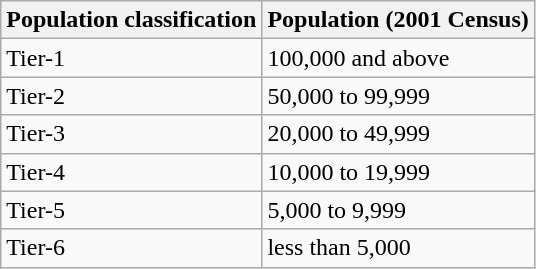<table class="wikitable" style="padding: 3px">
<tr>
<th><strong>Population classification</strong></th>
<th><strong>Population (2001 Census)</strong></th>
</tr>
<tr>
<td>Tier-1</td>
<td>100,000 and above</td>
</tr>
<tr>
<td>Tier-2</td>
<td>50,000 to 99,999</td>
</tr>
<tr>
<td>Tier-3</td>
<td>20,000 to 49,999</td>
</tr>
<tr>
<td>Tier-4</td>
<td>10,000 to 19,999</td>
</tr>
<tr>
<td>Tier-5</td>
<td>5,000 to 9,999</td>
</tr>
<tr>
<td>Tier-6</td>
<td>less than 5,000</td>
</tr>
</table>
